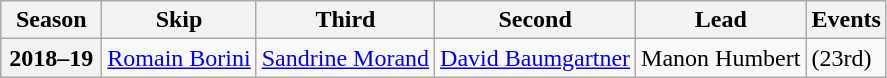<table class="wikitable">
<tr>
<th scope="col" width=60>Season</th>
<th scope="col">Skip</th>
<th scope="col">Third</th>
<th scope="col">Second</th>
<th scope="col">Lead</th>
<th scope="col">Events</th>
</tr>
<tr>
<th scope="row">2018–19</th>
<td><a href='#'>Romain Borini</a></td>
<td><a href='#'>Sandrine Morand</a></td>
<td><a href='#'>David Baumgartner</a></td>
<td>Manon Humbert</td>
<td> (23rd)</td>
</tr>
</table>
